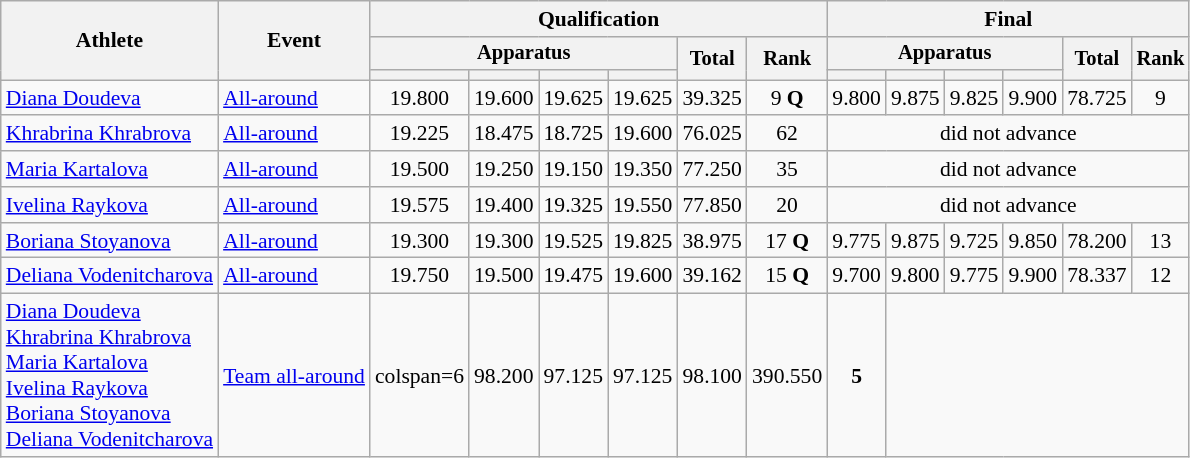<table class="wikitable" style="font-size:90%">
<tr>
<th rowspan=3>Athlete</th>
<th rowspan=3>Event</th>
<th colspan =6>Qualification</th>
<th colspan =6>Final</th>
</tr>
<tr style="font-size:95%">
<th colspan=4>Apparatus</th>
<th rowspan=2>Total</th>
<th rowspan=2>Rank</th>
<th colspan=4>Apparatus</th>
<th rowspan=2>Total</th>
<th rowspan=2>Rank</th>
</tr>
<tr style="font-size:95%">
<th></th>
<th></th>
<th></th>
<th></th>
<th></th>
<th></th>
<th></th>
<th></th>
</tr>
<tr align=center>
<td align=left><a href='#'>Diana Doudeva</a></td>
<td align=left><a href='#'>All-around</a></td>
<td>19.800</td>
<td>19.600</td>
<td>19.625</td>
<td>19.625</td>
<td>39.325</td>
<td>9 <strong>Q</strong></td>
<td>9.800</td>
<td>9.875</td>
<td>9.825</td>
<td>9.900</td>
<td>78.725</td>
<td>9</td>
</tr>
<tr align=center>
<td align=left><a href='#'>Khrabrina Khrabrova</a></td>
<td align=left><a href='#'>All-around</a></td>
<td>19.225</td>
<td>18.475</td>
<td>18.725</td>
<td>19.600</td>
<td>76.025</td>
<td>62</td>
<td colspan=6>did not advance</td>
</tr>
<tr align=center>
<td align=left><a href='#'>Maria Kartalova</a></td>
<td align=left><a href='#'>All-around</a></td>
<td>19.500</td>
<td>19.250</td>
<td>19.150</td>
<td>19.350</td>
<td>77.250</td>
<td>35</td>
<td colspan=6>did not advance</td>
</tr>
<tr align=center>
<td align=left><a href='#'>Ivelina Raykova</a></td>
<td align=left><a href='#'>All-around</a></td>
<td>19.575</td>
<td>19.400</td>
<td>19.325</td>
<td>19.550</td>
<td>77.850</td>
<td>20</td>
<td colspan=6>did not advance</td>
</tr>
<tr align=center>
<td align=left><a href='#'>Boriana Stoyanova</a></td>
<td align=left><a href='#'>All-around</a></td>
<td>19.300</td>
<td>19.300</td>
<td>19.525</td>
<td>19.825</td>
<td>38.975</td>
<td>17 <strong>Q</strong></td>
<td>9.775</td>
<td>9.875</td>
<td>9.725</td>
<td>9.850</td>
<td>78.200</td>
<td>13</td>
</tr>
<tr align=center>
<td align=left><a href='#'>Deliana Vodenitcharova</a></td>
<td align=left><a href='#'>All-around</a></td>
<td>19.750</td>
<td>19.500</td>
<td>19.475</td>
<td>19.600</td>
<td>39.162</td>
<td>15 <strong>Q</strong></td>
<td>9.700</td>
<td>9.800</td>
<td>9.775</td>
<td>9.900</td>
<td>78.337</td>
<td>12</td>
</tr>
<tr align=center>
<td align=left><a href='#'>Diana Doudeva</a><br><a href='#'>Khrabrina Khrabrova</a><br><a href='#'>Maria Kartalova</a><br><a href='#'>Ivelina Raykova</a><br><a href='#'>Boriana Stoyanova</a><br><a href='#'>Deliana Vodenitcharova</a></td>
<td align=left><a href='#'>Team all-around</a></td>
<td>colspan=6 </td>
<td>98.200</td>
<td>97.125</td>
<td>97.125</td>
<td>98.100</td>
<td>390.550</td>
<td><strong>5</strong></td>
</tr>
</table>
